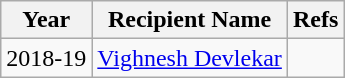<table class="wikitable plainrowheaders sortable">
<tr>
<th>Year</th>
<th>Recipient Name</th>
<th>Refs</th>
</tr>
<tr>
<td>2018-19</td>
<td><a href='#'>Vighnesh Devlekar</a></td>
<td><br></td>
</tr>
</table>
